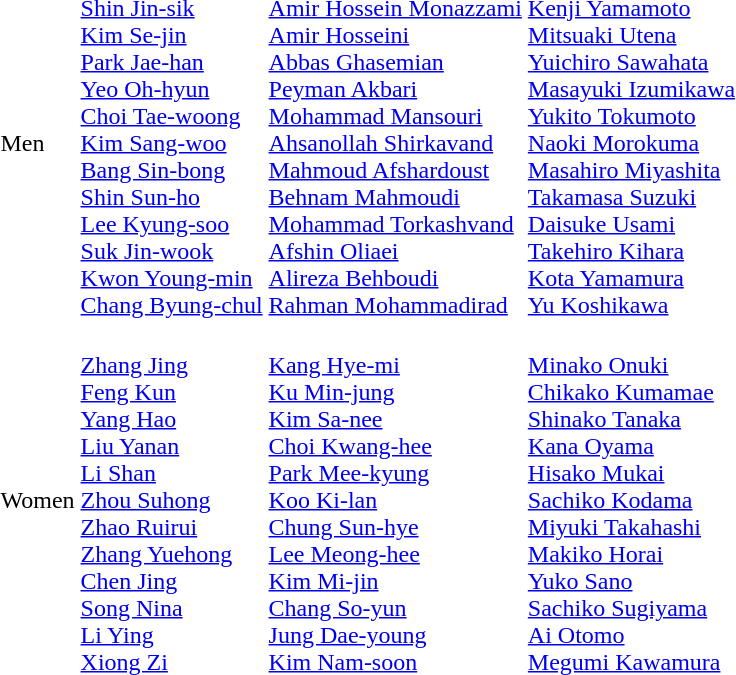<table>
<tr>
<td>Men<br></td>
<td><br><a href='#'>Shin Jin-sik</a><br><a href='#'>Kim Se-jin</a><br><a href='#'>Park Jae-han</a><br><a href='#'>Yeo Oh-hyun</a><br><a href='#'>Choi Tae-woong</a><br><a href='#'>Kim Sang-woo</a><br><a href='#'>Bang Sin-bong</a><br><a href='#'>Shin Sun-ho</a><br><a href='#'>Lee Kyung-soo</a><br><a href='#'>Suk Jin-wook</a><br><a href='#'>Kwon Young-min</a><br><a href='#'>Chang Byung-chul</a></td>
<td><br><a href='#'>Amir Hossein Monazzami</a><br><a href='#'>Amir Hosseini</a><br><a href='#'>Abbas Ghasemian</a><br><a href='#'>Peyman Akbari</a><br><a href='#'>Mohammad Mansouri</a><br><a href='#'>Ahsanollah Shirkavand</a><br><a href='#'>Mahmoud Afshardoust</a><br><a href='#'>Behnam Mahmoudi</a><br><a href='#'>Mohammad Torkashvand</a><br><a href='#'>Afshin Oliaei</a><br><a href='#'>Alireza Behboudi</a><br><a href='#'>Rahman Mohammadirad</a></td>
<td><br><a href='#'>Kenji Yamamoto</a><br><a href='#'>Mitsuaki Utena</a><br><a href='#'>Yuichiro Sawahata</a><br><a href='#'>Masayuki Izumikawa</a><br><a href='#'>Yukito Tokumoto</a><br><a href='#'>Naoki Morokuma</a><br><a href='#'>Masahiro Miyashita</a><br><a href='#'>Takamasa Suzuki</a><br><a href='#'>Daisuke Usami</a><br><a href='#'>Takehiro Kihara</a><br><a href='#'>Kota Yamamura</a><br><a href='#'>Yu Koshikawa</a></td>
</tr>
<tr>
<td>Women<br></td>
<td><br><a href='#'>Zhang Jing</a><br><a href='#'>Feng Kun</a><br><a href='#'>Yang Hao</a><br><a href='#'>Liu Yanan</a><br><a href='#'>Li Shan</a><br><a href='#'>Zhou Suhong</a><br><a href='#'>Zhao Ruirui</a><br><a href='#'>Zhang Yuehong</a><br><a href='#'>Chen Jing</a><br><a href='#'>Song Nina</a><br><a href='#'>Li Ying</a><br><a href='#'>Xiong Zi</a></td>
<td><br><a href='#'>Kang Hye-mi</a><br><a href='#'>Ku Min-jung</a><br><a href='#'>Kim Sa-nee</a><br><a href='#'>Choi Kwang-hee</a><br><a href='#'>Park Mee-kyung</a><br><a href='#'>Koo Ki-lan</a><br><a href='#'>Chung Sun-hye</a><br><a href='#'>Lee Meong-hee</a><br><a href='#'>Kim Mi-jin</a><br><a href='#'>Chang So-yun</a><br><a href='#'>Jung Dae-young</a><br><a href='#'>Kim Nam-soon</a></td>
<td><br><a href='#'>Minako Onuki</a><br><a href='#'>Chikako Kumamae</a><br><a href='#'>Shinako Tanaka</a><br><a href='#'>Kana Oyama</a><br><a href='#'>Hisako Mukai</a><br><a href='#'>Sachiko Kodama</a><br><a href='#'>Miyuki Takahashi</a><br><a href='#'>Makiko Horai</a><br><a href='#'>Yuko Sano</a><br><a href='#'>Sachiko Sugiyama</a><br><a href='#'>Ai Otomo</a><br><a href='#'>Megumi Kawamura</a></td>
</tr>
</table>
